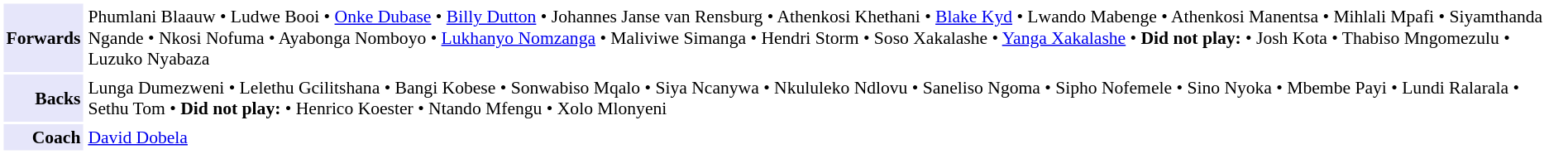<table cellpadding="2" style="border: 1px solid white; font-size:90%;">
<tr>
<td style="text-align:right;" bgcolor="lavender"><strong>Forwards</strong></td>
<td style="text-align:left;">Phumlani Blaauw • Ludwe Booi • <a href='#'>Onke Dubase</a> • <a href='#'>Billy Dutton</a> • Johannes Janse van Rensburg • Athenkosi Khethani • <a href='#'>Blake Kyd</a> • Lwando Mabenge • Athenkosi Manentsa • Mihlali Mpafi • Siyamthanda Ngande • Nkosi Nofuma • Ayabonga Nomboyo • <a href='#'>Lukhanyo Nomzanga</a> • Maliviwe Simanga • Hendri Storm • Soso Xakalashe • <a href='#'>Yanga Xakalashe</a> • <strong>Did not play:</strong> • Josh Kota • Thabiso Mngomezulu • Luzuko Nyabaza</td>
</tr>
<tr>
<td style="text-align:right;" bgcolor="lavender"><strong>Backs</strong></td>
<td style="text-align:left;">Lunga Dumezweni • Lelethu Gcilitshana • Bangi Kobese • Sonwabiso Mqalo • Siya Ncanywa • Nkululeko Ndlovu • Saneliso Ngoma • Sipho Nofemele • Sino Nyoka • Mbembe Payi • Lundi Ralarala • Sethu Tom • <strong>Did not play:</strong> • Henrico Koester • Ntando Mfengu • Xolo Mlonyeni</td>
</tr>
<tr>
<td style="text-align:right;" bgcolor="lavender"><strong>Coach</strong></td>
<td style="text-align:left;"><a href='#'>David Dobela</a></td>
</tr>
</table>
